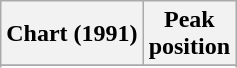<table class="wikitable sortable plainrowheaders">
<tr>
<th>Chart (1991)</th>
<th>Peak<br>position</th>
</tr>
<tr>
</tr>
<tr>
</tr>
</table>
